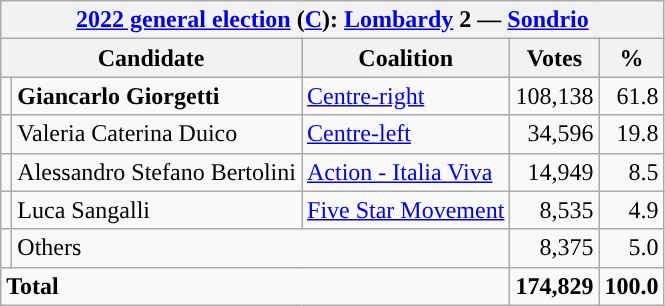<table class=wikitable style=text-align:right>
<tr>
<th colspan=5><a href='#'>2022 general election</a> (<a href='#'>C</a>): <a href='#'>Lombardy</a> 2 — <a href='#'>Sondrio</a></th>
</tr>
<tr>
<th colspan=2>Candidate</th>
<th>Coalition</th>
<th>Votes</th>
<th>%</th>
</tr>
<tr>
<td></td>
<td align=left><strong>Giancarlo Giorgetti</strong></td>
<td align=left><a href='#'>Centre-right</a></td>
<td>108,138</td>
<td>61.8</td>
</tr>
<tr>
<td></td>
<td align=left>Valeria Caterina Duico</td>
<td align=left><a href='#'>Centre-left</a></td>
<td>34,596</td>
<td>19.8</td>
</tr>
<tr>
<td></td>
<td align=left>Alessandro Stefano Bertolini</td>
<td align=left><a href='#'>Action - Italia Viva</a></td>
<td>14,949</td>
<td>8.5</td>
</tr>
<tr>
<td></td>
<td align=left>Luca Sangalli</td>
<td align=left><a href='#'>Five Star Movement</a></td>
<td>8,535</td>
<td>4.9</td>
</tr>
<tr>
<td></td>
<td align=left colspan=2>Others</td>
<td>8,375</td>
<td>5.0</td>
</tr>
<tr>
<td align=left colspan=3><strong>Total</strong></td>
<td><strong>174,829</strong></td>
<td><strong>100.0</strong></td>
</tr>
</table>
